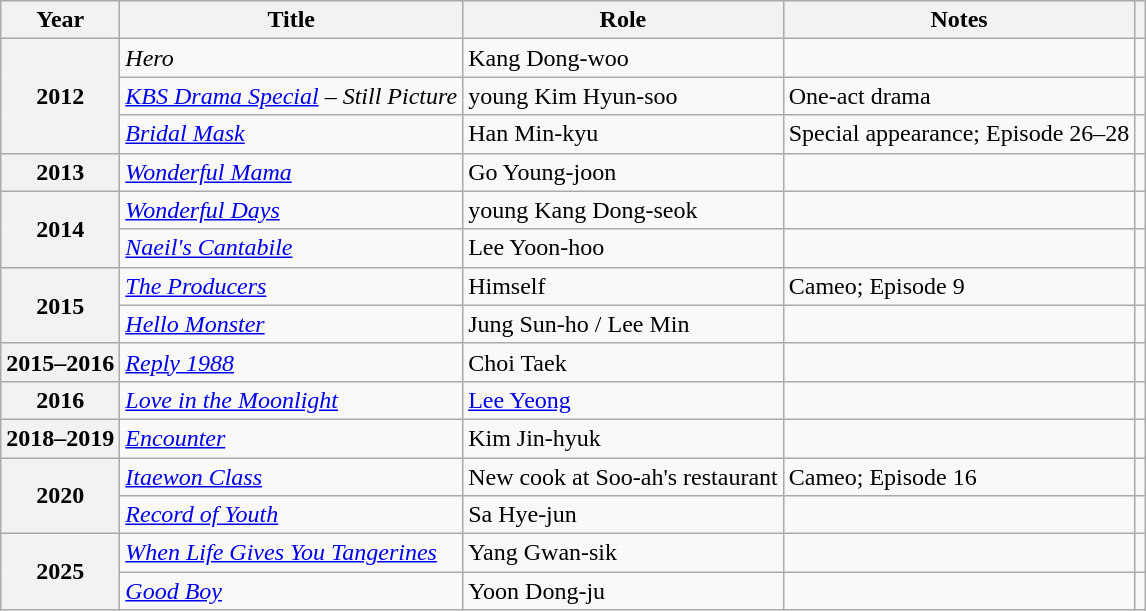<table class="wikitable sortable plainrowheaders">
<tr>
<th>Year</th>
<th>Title</th>
<th>Role</th>
<th scope="col" class="unsortable">Notes</th>
<th scope="col" class="unsortable"></th>
</tr>
<tr>
<th scope="row" rowspan="3">2012</th>
<td><em>Hero</em></td>
<td>Kang Dong-woo</td>
<td></td>
<td></td>
</tr>
<tr>
<td><em><a href='#'>KBS Drama Special</a> – Still Picture</em></td>
<td>young Kim Hyun-soo</td>
<td>One-act drama</td>
<td></td>
</tr>
<tr>
<td><em><a href='#'>Bridal Mask</a></em></td>
<td>Han Min-kyu</td>
<td>Special appearance; Episode 26–28</td>
<td style="text-align:center"></td>
</tr>
<tr>
<th scope="row">2013</th>
<td><em><a href='#'>Wonderful Mama</a></em></td>
<td>Go Young-joon</td>
<td></td>
<td style="text-align:center"></td>
</tr>
<tr>
<th scope="row" rowspan="2">2014</th>
<td><em><a href='#'>Wonderful Days</a></em></td>
<td>young Kang Dong-seok</td>
<td></td>
<td style="text-align:center"></td>
</tr>
<tr>
<td><em><a href='#'>Naeil's Cantabile</a></em></td>
<td>Lee Yoon-hoo</td>
<td></td>
<td style="text-align:center"></td>
</tr>
<tr>
<th scope="row" rowspan="2">2015</th>
<td><em><a href='#'>The Producers</a></em></td>
<td>Himself</td>
<td>Cameo; Episode 9</td>
<td style="text-align:center"></td>
</tr>
<tr>
<td><em><a href='#'>Hello Monster</a></em></td>
<td>Jung Sun-ho / Lee Min</td>
<td></td>
<td style="text-align:center"></td>
</tr>
<tr>
<th scope="row">2015–2016</th>
<td><em><a href='#'>Reply 1988</a></em></td>
<td>Choi Taek</td>
<td></td>
<td style="text-align:center"></td>
</tr>
<tr>
<th scope="row">2016</th>
<td><em><a href='#'>Love in the Moonlight</a></em></td>
<td><a href='#'>Lee Yeong</a></td>
<td></td>
<td style="text-align:center"></td>
</tr>
<tr>
<th scope="row">2018–2019</th>
<td><em><a href='#'>Encounter</a></em></td>
<td>Kim Jin-hyuk</td>
<td></td>
<td style="text-align:center"></td>
</tr>
<tr>
<th scope="row" rowspan="2">2020</th>
<td><em><a href='#'>Itaewon Class</a></em></td>
<td>New cook at Soo-ah's restaurant</td>
<td>Cameo; Episode 16</td>
<td style="text-align:center"></td>
</tr>
<tr>
<td><em><a href='#'>Record of Youth</a></em></td>
<td>Sa Hye-jun</td>
<td></td>
<td style="text-align:center"></td>
</tr>
<tr>
<th rowspan="2" scope="row">2025</th>
<td><a href='#'><em>When Life Gives You Tangerines</em></a></td>
<td>Yang Gwan-sik</td>
<td></td>
<td style="text-align:center"></td>
</tr>
<tr>
<td><em><a href='#'>Good Boy</a></em></td>
<td>Yoon Dong-ju</td>
<td></td>
<td style="text-align:center"></td>
</tr>
</table>
